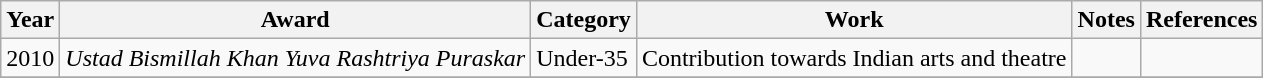<table class="wikitable plainrowheaders sortable">
<tr>
<th scope="col">Year</th>
<th scope="col">Award</th>
<th scope="col">Category</th>
<th scope="col">Work</th>
<th scope="col" class="unsortable">Notes</th>
<th>References</th>
</tr>
<tr>
<td>2010</td>
<td><em>Ustad Bismillah Khan Yuva Rashtriya Puraskar</em></td>
<td>Under-35</td>
<td>Contribution towards Indian arts and theatre</td>
<td></td>
<td></td>
</tr>
<tr>
</tr>
</table>
